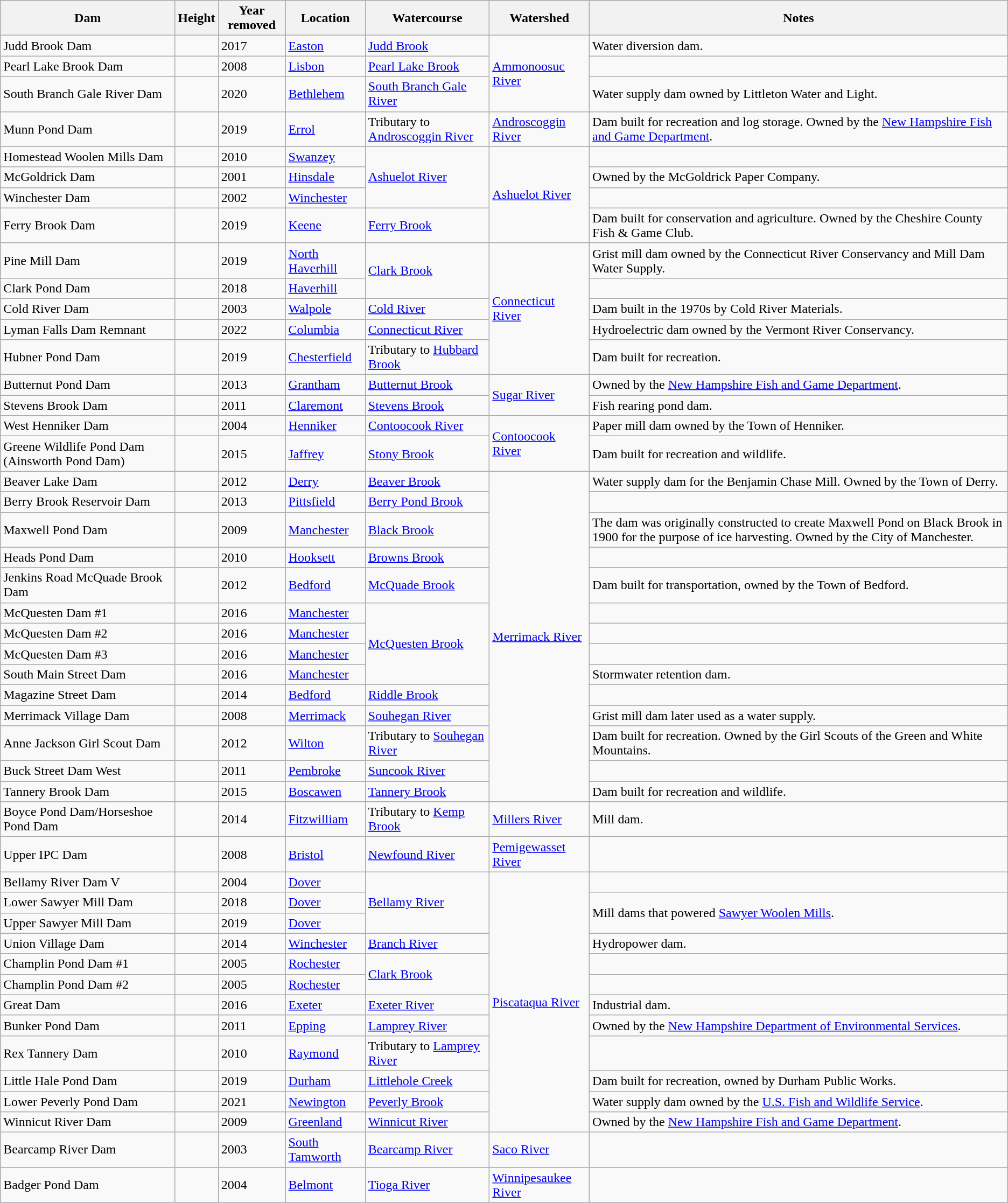<table class="wikitable sortable">
<tr>
<th>Dam</th>
<th>Height</th>
<th>Year removed</th>
<th>Location</th>
<th>Watercourse</th>
<th>Watershed</th>
<th>Notes</th>
</tr>
<tr>
<td>Judd Brook Dam</td>
<td></td>
<td>2017</td>
<td><a href='#'>Easton</a><br></td>
<td><a href='#'>Judd Brook</a></td>
<td rowspan=3><a href='#'>Ammonoosuc River</a></td>
<td>Water diversion dam.</td>
</tr>
<tr>
<td>Pearl Lake Brook Dam</td>
<td></td>
<td>2008</td>
<td><a href='#'>Lisbon</a><br></td>
<td><a href='#'>Pearl Lake Brook</a></td>
<td></td>
</tr>
<tr>
<td>South Branch Gale River Dam</td>
<td></td>
<td>2020</td>
<td><a href='#'>Bethlehem</a><br></td>
<td><a href='#'>South Branch Gale River</a></td>
<td>Water supply dam owned by Littleton Water and Light.</td>
</tr>
<tr>
<td>Munn Pond Dam</td>
<td></td>
<td>2019</td>
<td><a href='#'>Errol</a><br></td>
<td>Tributary to <a href='#'>Androscoggin River</a></td>
<td><a href='#'>Androscoggin River</a></td>
<td>Dam built for recreation and log storage. Owned by the <a href='#'>New Hampshire Fish and Game Department</a>.</td>
</tr>
<tr>
<td>Homestead Woolen Mills Dam</td>
<td></td>
<td>2010</td>
<td><a href='#'>Swanzey</a><br></td>
<td rowspan=3><a href='#'>Ashuelot River</a></td>
<td rowspan=4><a href='#'>Ashuelot River</a></td>
<td></td>
</tr>
<tr>
<td>McGoldrick Dam</td>
<td></td>
<td>2001</td>
<td><a href='#'>Hinsdale</a><br></td>
<td>Owned by the McGoldrick Paper Company.</td>
</tr>
<tr>
<td>Winchester Dam</td>
<td></td>
<td>2002</td>
<td><a href='#'>Winchester</a><br></td>
<td></td>
</tr>
<tr>
<td>Ferry Brook Dam</td>
<td></td>
<td>2019</td>
<td><a href='#'>Keene</a><br></td>
<td><a href='#'>Ferry Brook</a></td>
<td>Dam built for conservation and agriculture. Owned by the Cheshire County Fish & Game Club.</td>
</tr>
<tr>
<td>Pine Mill Dam</td>
<td></td>
<td>2019</td>
<td><a href='#'>North Haverhill</a><br></td>
<td rowspan=2><a href='#'>Clark Brook</a></td>
<td rowspan=5><a href='#'>Connecticut River</a></td>
<td>Grist mill dam owned by the Connecticut River Conservancy and Mill Dam Water Supply.</td>
</tr>
<tr>
<td>Clark Pond Dam</td>
<td></td>
<td>2018</td>
<td><a href='#'>Haverhill</a><br></td>
<td></td>
</tr>
<tr>
<td>Cold River Dam</td>
<td></td>
<td>2003</td>
<td><a href='#'>Walpole</a><br></td>
<td><a href='#'>Cold River</a></td>
<td>Dam built in the 1970s by Cold River Materials.</td>
</tr>
<tr>
<td>Lyman Falls Dam Remnant</td>
<td></td>
<td>2022</td>
<td><a href='#'>Columbia</a><br></td>
<td><a href='#'>Connecticut River</a></td>
<td>Hydroelectric dam owned by the Vermont River Conservancy.</td>
</tr>
<tr>
<td>Hubner Pond Dam</td>
<td></td>
<td>2019</td>
<td><a href='#'>Chesterfield</a><br></td>
<td>Tributary to <a href='#'>Hubbard Brook</a></td>
<td>Dam built for recreation.</td>
</tr>
<tr>
<td>Butternut Pond Dam</td>
<td></td>
<td>2013</td>
<td><a href='#'>Grantham</a><br></td>
<td><a href='#'>Butternut Brook</a></td>
<td rowspan=2><a href='#'>Sugar River</a></td>
<td>Owned by the <a href='#'>New Hampshire Fish and Game Department</a>.</td>
</tr>
<tr>
<td>Stevens Brook Dam</td>
<td></td>
<td>2011</td>
<td><a href='#'>Claremont</a><br></td>
<td><a href='#'>Stevens Brook</a></td>
<td>Fish rearing pond dam.</td>
</tr>
<tr>
<td>West Henniker Dam</td>
<td></td>
<td>2004</td>
<td><a href='#'>Henniker</a><br></td>
<td><a href='#'>Contoocook River</a></td>
<td rowspan=2><a href='#'>Contoocook River</a></td>
<td>Paper mill dam owned by the Town of Henniker.</td>
</tr>
<tr>
<td>Greene Wildlife Pond Dam (Ainsworth Pond Dam)</td>
<td></td>
<td>2015</td>
<td><a href='#'>Jaffrey</a><br></td>
<td><a href='#'>Stony Brook</a></td>
<td>Dam built for recreation and wildlife.</td>
</tr>
<tr>
<td>Beaver Lake Dam</td>
<td></td>
<td>2012</td>
<td><a href='#'>Derry</a><br></td>
<td><a href='#'>Beaver Brook</a></td>
<td rowspan=14><a href='#'>Merrimack River</a></td>
<td>Water supply dam for the Benjamin Chase Mill. Owned by the Town of Derry.</td>
</tr>
<tr>
<td>Berry Brook Reservoir Dam</td>
<td></td>
<td>2013</td>
<td><a href='#'>Pittsfield</a><br></td>
<td><a href='#'>Berry Pond Brook</a></td>
<td></td>
</tr>
<tr>
<td>Maxwell Pond Dam</td>
<td></td>
<td>2009</td>
<td><a href='#'>Manchester</a><br></td>
<td><a href='#'>Black Brook</a></td>
<td>The dam was originally constructed to create Maxwell Pond on Black Brook in 1900 for the purpose of ice harvesting. Owned by the City of Manchester.</td>
</tr>
<tr>
<td>Heads Pond Dam</td>
<td></td>
<td>2010</td>
<td><a href='#'>Hooksett</a><br></td>
<td><a href='#'>Browns Brook</a></td>
<td></td>
</tr>
<tr>
<td>Jenkins Road McQuade Brook Dam</td>
<td></td>
<td>2012</td>
<td><a href='#'>Bedford</a><br></td>
<td><a href='#'>McQuade Brook</a></td>
<td>Dam built for transportation, owned by the Town of Bedford.</td>
</tr>
<tr>
<td>McQuesten Dam #1</td>
<td></td>
<td>2016</td>
<td><a href='#'>Manchester</a><br></td>
<td rowspan=4><a href='#'>McQuesten Brook</a></td>
<td></td>
</tr>
<tr>
<td>McQuesten Dam #2</td>
<td></td>
<td>2016</td>
<td><a href='#'>Manchester</a><br></td>
<td></td>
</tr>
<tr>
<td>McQuesten Dam #3</td>
<td></td>
<td>2016</td>
<td><a href='#'>Manchester</a><br></td>
<td></td>
</tr>
<tr>
<td>South Main Street Dam</td>
<td></td>
<td>2016</td>
<td><a href='#'>Manchester</a><br></td>
<td>Stormwater retention dam.</td>
</tr>
<tr>
<td>Magazine Street Dam</td>
<td></td>
<td>2014</td>
<td><a href='#'>Bedford</a><br></td>
<td><a href='#'>Riddle Brook</a></td>
<td></td>
</tr>
<tr>
<td>Merrimack Village Dam</td>
<td></td>
<td>2008</td>
<td><a href='#'>Merrimack</a><br></td>
<td><a href='#'>Souhegan River</a></td>
<td>Grist mill dam later used as a water supply.</td>
</tr>
<tr>
<td>Anne Jackson Girl Scout Dam</td>
<td></td>
<td>2012</td>
<td><a href='#'>Wilton</a><br></td>
<td>Tributary to <a href='#'>Souhegan River</a></td>
<td>Dam built for recreation. Owned by the Girl Scouts of the Green and White Mountains.</td>
</tr>
<tr>
<td>Buck Street Dam West</td>
<td></td>
<td>2011</td>
<td><a href='#'>Pembroke</a><br></td>
<td><a href='#'>Suncook River</a></td>
<td></td>
</tr>
<tr>
<td>Tannery Brook Dam</td>
<td></td>
<td>2015</td>
<td><a href='#'>Boscawen</a><br></td>
<td><a href='#'>Tannery Brook</a></td>
<td>Dam built for recreation and wildlife.</td>
</tr>
<tr>
<td>Boyce Pond Dam/Horseshoe Pond Dam</td>
<td></td>
<td>2014</td>
<td><a href='#'>Fitzwilliam</a><br></td>
<td>Tributary to <a href='#'>Kemp Brook</a></td>
<td><a href='#'>Millers River</a></td>
<td>Mill dam.</td>
</tr>
<tr>
<td>Upper IPC Dam</td>
<td></td>
<td>2008</td>
<td><a href='#'>Bristol</a><br></td>
<td><a href='#'>Newfound River</a></td>
<td><a href='#'>Pemigewasset River</a></td>
<td></td>
</tr>
<tr>
<td>Bellamy River Dam V</td>
<td></td>
<td>2004</td>
<td><a href='#'>Dover</a><br></td>
<td rowspan=3><a href='#'>Bellamy River</a></td>
<td rowspan=12><a href='#'>Piscataqua River</a></td>
<td></td>
</tr>
<tr>
<td>Lower Sawyer Mill Dam</td>
<td></td>
<td>2018</td>
<td><a href='#'>Dover</a><br></td>
<td rowspan=2>Mill dams that powered <a href='#'>Sawyer Woolen Mills</a>.</td>
</tr>
<tr>
<td>Upper Sawyer Mill Dam</td>
<td></td>
<td>2019</td>
<td><a href='#'>Dover</a><br></td>
</tr>
<tr>
<td>Union Village Dam</td>
<td></td>
<td>2014</td>
<td><a href='#'>Winchester</a><br></td>
<td><a href='#'>Branch River</a></td>
<td>Hydropower dam.</td>
</tr>
<tr>
<td>Champlin Pond Dam #1</td>
<td></td>
<td>2005</td>
<td><a href='#'>Rochester</a><br></td>
<td rowspan=2><a href='#'>Clark Brook</a></td>
<td></td>
</tr>
<tr>
<td>Champlin Pond Dam #2</td>
<td></td>
<td>2005</td>
<td><a href='#'>Rochester</a><br></td>
<td></td>
</tr>
<tr>
<td>Great Dam</td>
<td></td>
<td>2016</td>
<td><a href='#'>Exeter</a><br></td>
<td><a href='#'>Exeter River</a></td>
<td>Industrial dam.</td>
</tr>
<tr>
<td>Bunker Pond Dam</td>
<td></td>
<td>2011</td>
<td><a href='#'>Epping</a><br></td>
<td><a href='#'>Lamprey River</a></td>
<td>Owned by the <a href='#'>New Hampshire Department of Environmental Services</a>.</td>
</tr>
<tr>
<td>Rex Tannery Dam</td>
<td></td>
<td>2010</td>
<td><a href='#'>Raymond</a><br></td>
<td>Tributary to <a href='#'>Lamprey River</a></td>
<td></td>
</tr>
<tr>
<td>Little Hale Pond Dam</td>
<td></td>
<td>2019</td>
<td><a href='#'>Durham</a><br></td>
<td><a href='#'>Littlehole Creek</a></td>
<td>Dam built for recreation, owned by Durham Public Works.</td>
</tr>
<tr>
<td>Lower Peverly Pond Dam</td>
<td></td>
<td>2021</td>
<td><a href='#'>Newington</a><br></td>
<td><a href='#'>Peverly Brook</a></td>
<td>Water supply dam owned by the <a href='#'>U.S. Fish and Wildlife Service</a>.</td>
</tr>
<tr>
<td>Winnicut River Dam</td>
<td></td>
<td>2009</td>
<td><a href='#'>Greenland</a><br></td>
<td><a href='#'>Winnicut River</a></td>
<td>Owned by the <a href='#'>New Hampshire Fish and Game Department</a>.</td>
</tr>
<tr>
<td>Bearcamp River Dam</td>
<td></td>
<td>2003</td>
<td><a href='#'>South Tamworth</a><br></td>
<td><a href='#'>Bearcamp River</a></td>
<td><a href='#'>Saco River</a></td>
<td></td>
</tr>
<tr>
<td>Badger Pond Dam</td>
<td></td>
<td>2004</td>
<td><a href='#'>Belmont</a><br></td>
<td><a href='#'>Tioga River</a></td>
<td><a href='#'>Winnipesaukee River</a></td>
<td></td>
</tr>
</table>
